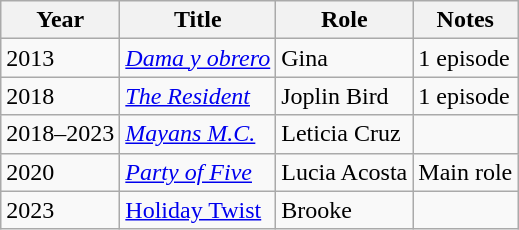<table class="wikitable sortable">
<tr>
<th>Year</th>
<th>Title</th>
<th>Role</th>
<th>Notes</th>
</tr>
<tr>
<td>2013</td>
<td><em><a href='#'>Dama y obrero</a></em></td>
<td>Gina</td>
<td>1 episode</td>
</tr>
<tr>
<td>2018</td>
<td><em><a href='#'>The Resident</a></em></td>
<td>Joplin Bird</td>
<td>1 episode</td>
</tr>
<tr>
<td>2018–2023</td>
<td><em><a href='#'>Mayans M.C.</a></em></td>
<td>Leticia Cruz</td>
<td></td>
</tr>
<tr>
<td>2020</td>
<td><em><a href='#'>Party of Five</a></em></td>
<td>Lucia Acosta</td>
<td>Main role</td>
</tr>
<tr>
<td>2023</td>
<td><a href='#'>Holiday Twist</a></td>
<td>Brooke</td>
<td></td>
</tr>
</table>
